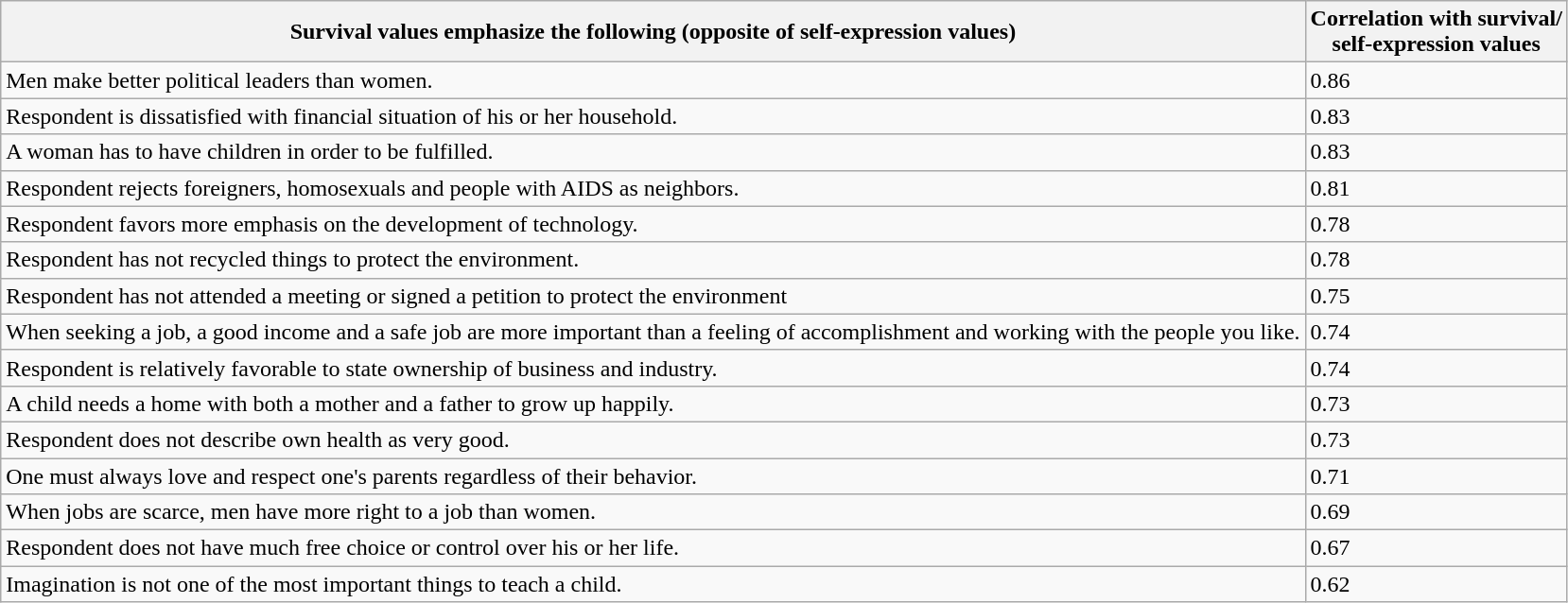<table class="wikitable" border="1">
<tr>
<th>Survival values emphasize the following (opposite of self-expression values)</th>
<th>Correlation with survival/<br>self-expression values</th>
</tr>
<tr>
<td>Men make better political leaders than women.</td>
<td>0.86</td>
</tr>
<tr>
<td>Respondent is dissatisfied with financial situation of his or her household.</td>
<td>0.83</td>
</tr>
<tr>
<td>A woman has to have children in order to be fulfilled.</td>
<td>0.83</td>
</tr>
<tr>
<td>Respondent rejects foreigners, homosexuals and people with AIDS as neighbors.</td>
<td>0.81</td>
</tr>
<tr>
<td>Respondent favors more emphasis on the development of technology.</td>
<td>0.78</td>
</tr>
<tr>
<td>Respondent has not recycled things to protect the environment.</td>
<td>0.78</td>
</tr>
<tr>
<td>Respondent has not attended a meeting or signed a petition to protect the environment</td>
<td>0.75</td>
</tr>
<tr>
<td>When seeking a job, a good income and a safe job are more important than a feeling of accomplishment and working with the people you like.</td>
<td>0.74</td>
</tr>
<tr>
<td>Respondent is relatively favorable to state ownership of business and industry.</td>
<td>0.74</td>
</tr>
<tr>
<td>A child needs a home with both a mother and a father to grow up happily.</td>
<td>0.73</td>
</tr>
<tr>
<td>Respondent does not describe own health as very good.</td>
<td>0.73</td>
</tr>
<tr>
<td>One must always love and respect one's parents regardless of their behavior.</td>
<td>0.71</td>
</tr>
<tr>
<td>When jobs are scarce, men have more right to a job than women.</td>
<td>0.69</td>
</tr>
<tr>
<td>Respondent does not have much free choice or control over his or her life.</td>
<td>0.67</td>
</tr>
<tr>
<td>Imagination is not one of the most important things to teach a child.</td>
<td>0.62</td>
</tr>
</table>
